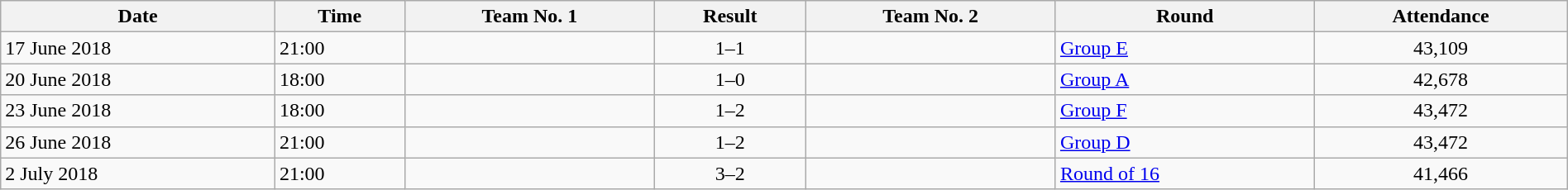<table class="wikitable" style="text-align:left; width:100%;">
<tr>
<th>Date</th>
<th>Time</th>
<th>Team No. 1</th>
<th>Result</th>
<th>Team No. 2</th>
<th>Round</th>
<th>Attendance</th>
</tr>
<tr>
<td>17 June 2018</td>
<td>21:00</td>
<td></td>
<td style="text-align:center;">1–1</td>
<td></td>
<td><a href='#'>Group E</a></td>
<td style="text-align:center;">43,109</td>
</tr>
<tr>
<td>20 June 2018</td>
<td>18:00</td>
<td></td>
<td style="text-align:center;">1–0</td>
<td></td>
<td><a href='#'>Group A</a></td>
<td style="text-align:center;">42,678</td>
</tr>
<tr>
<td>23 June 2018</td>
<td>18:00</td>
<td></td>
<td style="text-align:center;">1–2</td>
<td></td>
<td><a href='#'>Group F</a></td>
<td style="text-align:center;">43,472</td>
</tr>
<tr>
<td>26 June 2018</td>
<td>21:00</td>
<td></td>
<td style="text-align:center;">1–2</td>
<td></td>
<td><a href='#'>Group D</a></td>
<td style="text-align:center;">43,472</td>
</tr>
<tr>
<td>2 July 2018</td>
<td>21:00</td>
<td></td>
<td style="text-align:center;">3–2</td>
<td></td>
<td><a href='#'>Round of 16</a></td>
<td style="text-align:center;">41,466</td>
</tr>
</table>
